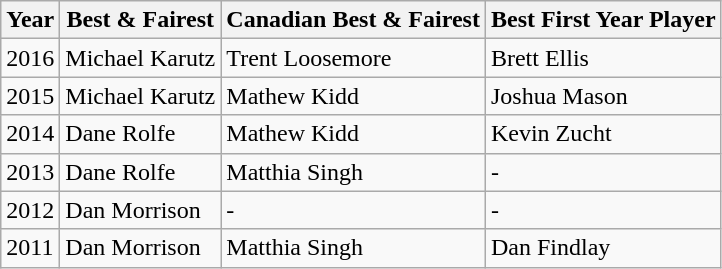<table class="wikitable">
<tr>
<th>Year</th>
<th>Best & Fairest</th>
<th>Canadian Best & Fairest</th>
<th>Best First Year Player</th>
</tr>
<tr>
<td>2016</td>
<td>Michael Karutz</td>
<td>Trent Loosemore</td>
<td>Brett Ellis</td>
</tr>
<tr>
<td>2015</td>
<td>Michael Karutz</td>
<td>Mathew Kidd</td>
<td>Joshua Mason</td>
</tr>
<tr>
<td>2014</td>
<td>Dane Rolfe</td>
<td>Mathew Kidd</td>
<td>Kevin Zucht</td>
</tr>
<tr>
<td>2013</td>
<td>Dane Rolfe</td>
<td>Matthia Singh</td>
<td>-</td>
</tr>
<tr>
<td>2012</td>
<td>Dan Morrison</td>
<td>-</td>
<td>-</td>
</tr>
<tr>
<td>2011</td>
<td>Dan Morrison</td>
<td>Matthia Singh</td>
<td>Dan Findlay</td>
</tr>
</table>
